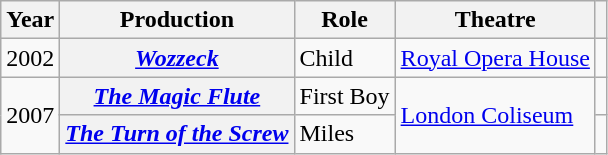<table class="wikitable plainrowheaders unsortable" style="margin-right: 0;">
<tr>
<th scope="col">Year</th>
<th scope="col">Production</th>
<th scope="col">Role</th>
<th scope="col">Theatre</th>
<th scope="col" class="unsortable"></th>
</tr>
<tr>
<td>2002</td>
<th scope=row><em><a href='#'>Wozzeck</a></em></th>
<td>Child</td>
<td><a href='#'>Royal Opera House</a></td>
<td style="text-align: center;"></td>
</tr>
<tr>
<td rowspan="2">2007</td>
<th scope=row><em><a href='#'>The Magic Flute</a></em></th>
<td>First Boy</td>
<td rowspan="2"><a href='#'>London Coliseum</a></td>
<td style="text-align: center;"></td>
</tr>
<tr>
<th scope=row><em><a href='#'>The Turn of the Screw</a></em></th>
<td>Miles</td>
<td style="text-align: center;"></td>
</tr>
</table>
